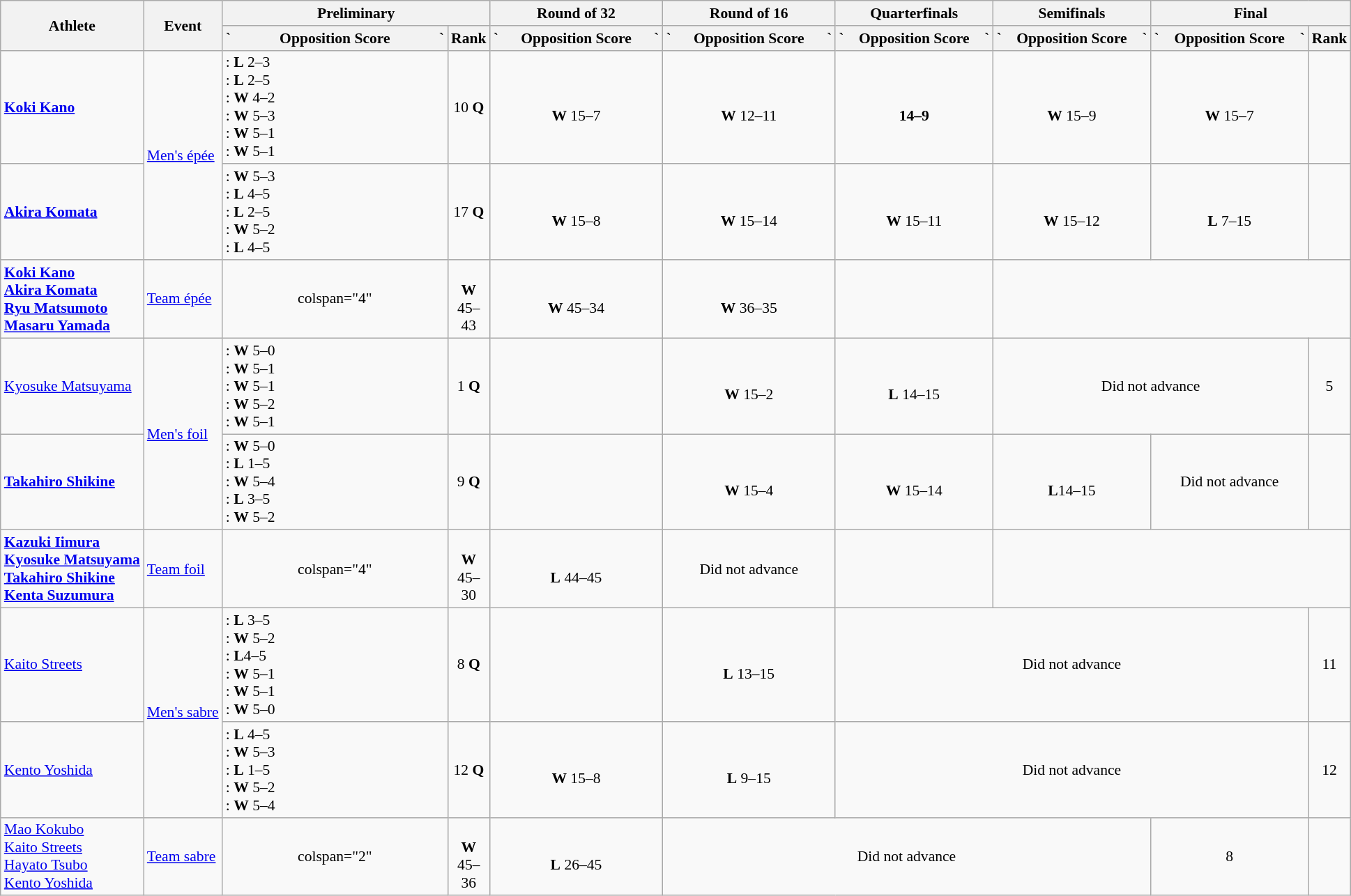<table class=wikitable style=font-size:90%;text-align:center>
<tr>
<th rowspan="2">Athlete</th>
<th rowspan="2">Event</th>
<th colspan="2">Preliminary</th>
<th>Round of 32</th>
<th>Round of 16</th>
<th>Quarterfinals</th>
<th>Semifinals</th>
<th colspan="2">Final</th>
</tr>
<tr>
<th>`             Opposition Score             `</th>
<th>Rank</th>
<th>`      Opposition Score      `</th>
<th>`      Opposition Score      `</th>
<th>`    Opposition Score    `</th>
<th>`    Opposition Score    `</th>
<th>`    Opposition Score    `</th>
<th>Rank</th>
</tr>
<tr>
<td align=left><strong><a href='#'>Koki Kano</a></strong></td>
<td align=left rowspan=2><a href='#'>Men's épée</a></td>
<td align=left>: <strong>L</strong> 2–3<br>: <strong>L</strong> 2–5<br>: <strong>W</strong> 4–2<br>: <strong>W</strong> 5–3<br>: <strong>W</strong> 5–1<br>: <strong>W</strong> 5–1</td>
<td>10 <strong>Q</strong></td>
<td><br><strong>W</strong> 15–7</td>
<td><br><strong>W</strong> 12–11</td>
<td><br><strong>14–9</strong></td>
<td><br><strong>W</strong> 15–9</td>
<td><br><strong>W</strong>  15–7</td>
<td></td>
</tr>
<tr>
<td align=left><strong><a href='#'>Akira Komata</a></strong></td>
<td align=left>: <strong>W</strong> 5–3<br>: <strong>L</strong> 4–5<br>: <strong>L</strong> 2–5<br>: <strong>W</strong> 5–2<br>: <strong>L</strong> 4–5</td>
<td>17 <strong>Q</strong></td>
<td><br><strong>W</strong> 15–8</td>
<td><br><strong>W</strong> 15–14</td>
<td><br><strong>W</strong> 15–11</td>
<td><br><strong>W</strong> 15–12</td>
<td><br><strong>L</strong> 7–15</td>
<td></td>
</tr>
<tr>
<td align=left><strong><a href='#'>Koki Kano</a><br><a href='#'>Akira Komata</a><br><a href='#'>Ryu Matsumoto</a><br><a href='#'>Masaru Yamada</a></strong></td>
<td align=left><a href='#'>Team épée</a></td>
<td>colspan="4" </td>
<td><br><strong>W</strong> 45–43</td>
<td><br><strong>W</strong> 45–34</td>
<td><br><strong>W</strong> 36–35</td>
<td></td>
</tr>
<tr>
<td align=left><a href='#'>Kyosuke Matsuyama</a></td>
<td align=left rowspan=2><a href='#'>Men's foil</a></td>
<td align=left>: <strong>W</strong> 5–0<br>: <strong>W</strong> 5–1<br>: <strong>W</strong> 5–1<br>: <strong>W</strong> 5–2<br>: <strong>W</strong> 5–1</td>
<td>1 <strong>Q</strong></td>
<td></td>
<td><br><strong>W</strong> 15–2</td>
<td><br><strong>L</strong> 14–15</td>
<td colspan="2">Did not advance</td>
<td>5</td>
</tr>
<tr>
<td align=left><strong><a href='#'>Takahiro Shikine</a></strong></td>
<td align=left>: <strong>W</strong> 5–0<br>: <strong>L</strong> 1–5<br>: <strong>W</strong> 5–4<br>: <strong>L</strong> 3–5<br>: <strong>W</strong> 5–2</td>
<td>9 <strong>Q</strong></td>
<td></td>
<td><br><strong>W</strong> 15–4</td>
<td><br><strong>W</strong> 15–14</td>
<td><br><strong>L</strong>14–15</td>
<td>Did not advance</td>
<td></td>
</tr>
<tr>
<td align=left><strong><a href='#'>Kazuki Iimura</a><br><a href='#'>Kyosuke&nbsp;Matsuyama</a><br><a href='#'>Takahiro Shikine</a><br><a href='#'>Kenta Suzumura</a></strong></td>
<td align=left><a href='#'>Team foil</a></td>
<td>colspan="4" </td>
<td><br><strong>W</strong> 45–30</td>
<td><br><strong>L</strong> 44–45</td>
<td>Did not advance</td>
<td></td>
</tr>
<tr>
<td align=left><a href='#'>Kaito Streets</a></td>
<td align=left rowspan=2><a href='#'>Men's sabre</a></td>
<td align=left>: <strong>L</strong> 3–5<br>: <strong>W</strong> 5–2<br>: <strong>L</strong>4–5<br>: <strong>W</strong> 5–1<br>: <strong>W</strong> 5–1<br>: <strong>W</strong> 5–0</td>
<td>8 <strong>Q</strong></td>
<td></td>
<td><br><strong>L</strong> 13–15</td>
<td colspan="3">Did not advance</td>
<td>11</td>
</tr>
<tr>
<td align=left><a href='#'>Kento Yoshida</a></td>
<td align=left>: <strong>L</strong> 4–5<br>: <strong>W</strong> 5–3<br>: <strong>L</strong> 1–5<br>: <strong>W</strong> 5–2<br>: <strong>W</strong> 5–4</td>
<td>12 <strong>Q</strong></td>
<td><br><strong>W</strong> 15–8</td>
<td><br><strong>L</strong> 9–15</td>
<td colspan="3">Did not advance</td>
<td>12</td>
</tr>
<tr>
<td align=left><a href='#'>Mao Kokubo</a><br><a href='#'>Kaito Streets</a><br><a href='#'>Hayato Tsubo</a><br><a href='#'>Kento Yoshida</a></td>
<td align=left><a href='#'>Team sabre</a></td>
<td>colspan="2" </td>
<td><br><strong>W</strong> 45–36</td>
<td><br><strong>L</strong> 26–45</td>
<td colspan="3">Did not advance</td>
<td>8</td>
</tr>
</table>
